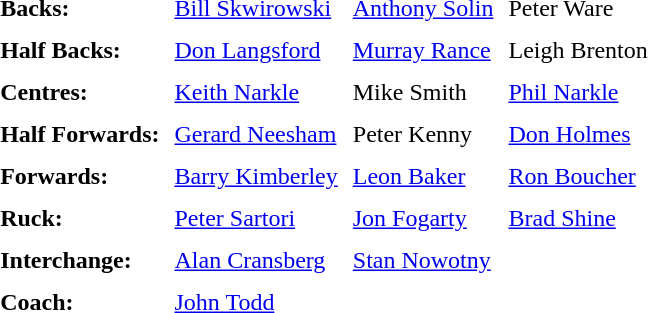<table border="0" cellpadding="4" cellspacing="2" align="center">
<tr>
<td><strong>Backs:</strong></td>
<td><a href='#'>Bill Skwirowski</a></td>
<td><a href='#'>Anthony Solin</a></td>
<td>Peter Ware</td>
</tr>
<tr>
<td><strong>Half Backs:</strong></td>
<td><a href='#'>Don Langsford</a></td>
<td><a href='#'>Murray Rance</a></td>
<td>Leigh Brenton</td>
</tr>
<tr>
<td><strong>Centres:</strong></td>
<td><a href='#'>Keith Narkle</a></td>
<td>Mike Smith</td>
<td><a href='#'>Phil Narkle</a></td>
</tr>
<tr>
<td><strong>Half Forwards:</strong></td>
<td><a href='#'>Gerard Neesham</a></td>
<td>Peter Kenny</td>
<td><a href='#'>Don Holmes</a></td>
</tr>
<tr>
<td><strong>Forwards:</strong></td>
<td><a href='#'>Barry Kimberley</a></td>
<td><a href='#'>Leon Baker</a></td>
<td><a href='#'>Ron Boucher</a></td>
</tr>
<tr>
<td><strong>Ruck:</strong></td>
<td><a href='#'>Peter Sartori</a></td>
<td><a href='#'>Jon Fogarty</a></td>
<td><a href='#'>Brad Shine</a></td>
</tr>
<tr>
<td><strong>Interchange:</strong></td>
<td><a href='#'>Alan Cransberg</a></td>
<td><a href='#'>Stan Nowotny</a></td>
<td></td>
</tr>
<tr>
<td><strong>Coach:</strong></td>
<td><a href='#'>John Todd</a></td>
</tr>
</table>
